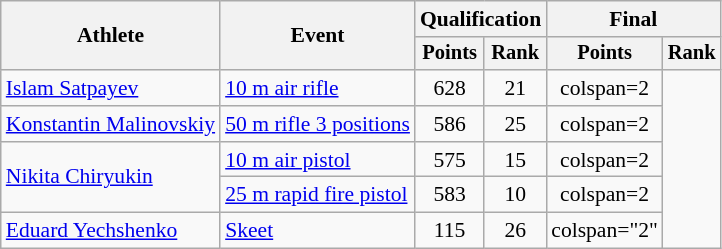<table class="wikitable" style="font-size:90%">
<tr>
<th rowspan="2">Athlete</th>
<th rowspan="2">Event</th>
<th colspan=2>Qualification</th>
<th colspan=2>Final</th>
</tr>
<tr style="font-size:95%">
<th>Points</th>
<th>Rank</th>
<th>Points</th>
<th>Rank</th>
</tr>
<tr align=center>
<td align=left><a href='#'>Islam Satpayev</a></td>
<td align=left><a href='#'>10 m air rifle</a></td>
<td>628</td>
<td>21</td>
<td>colspan=2 </td>
</tr>
<tr align=center>
<td align=left><a href='#'>Konstantin Malinovskiy</a></td>
<td align=left><a href='#'>50 m rifle 3 positions</a></td>
<td>586</td>
<td>25</td>
<td>colspan=2 </td>
</tr>
<tr align=center>
<td align=left rowspan=2><a href='#'>Nikita Chiryukin</a></td>
<td align=left><a href='#'>10 m air pistol</a></td>
<td>575</td>
<td>15</td>
<td>colspan=2 </td>
</tr>
<tr align=center>
<td align=left><a href='#'>25 m rapid fire pistol</a></td>
<td>583</td>
<td>10</td>
<td>colspan=2 </td>
</tr>
<tr align=center>
<td align=left><a href='#'>Eduard Yechshenko</a></td>
<td align=left><a href='#'>Skeet</a></td>
<td>115</td>
<td>26</td>
<td>colspan="2" </td>
</tr>
</table>
